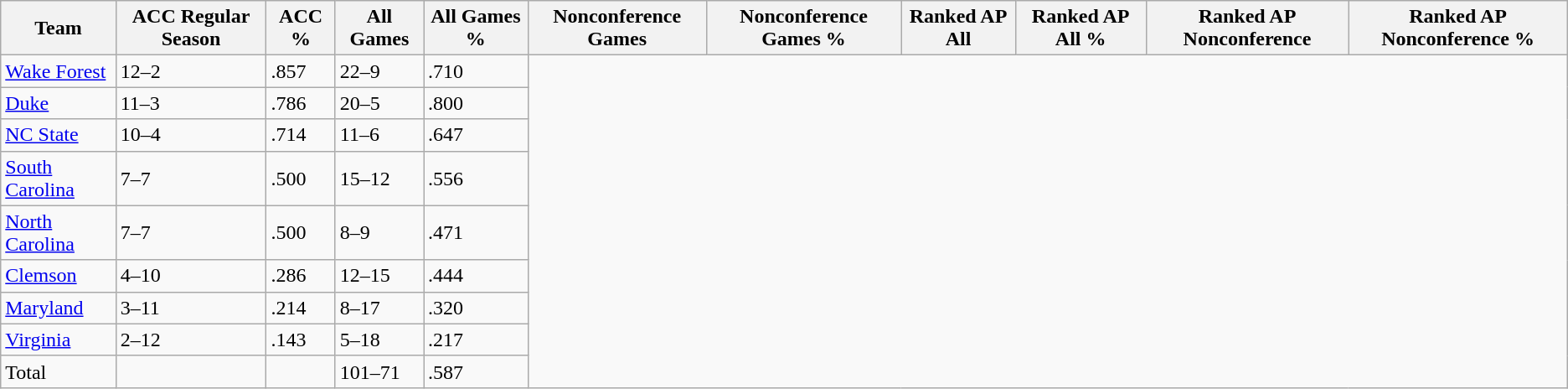<table class="wikitable">
<tr>
<th>Team</th>
<th>ACC Regular Season</th>
<th>ACC %</th>
<th>All Games</th>
<th>All Games %</th>
<th>Nonconference Games</th>
<th>Nonconference Games %</th>
<th>Ranked AP All</th>
<th>Ranked AP All %</th>
<th>Ranked AP Nonconference</th>
<th>Ranked AP Nonconference %</th>
</tr>
<tr>
<td><a href='#'>Wake Forest</a></td>
<td>12–2</td>
<td>.857</td>
<td>22–9</td>
<td>.710</td>
</tr>
<tr>
<td><a href='#'>Duke</a></td>
<td>11–3</td>
<td>.786</td>
<td>20–5</td>
<td>.800</td>
</tr>
<tr>
<td><a href='#'>NC State</a></td>
<td>10–4</td>
<td>.714</td>
<td>11–6</td>
<td>.647</td>
</tr>
<tr>
<td><a href='#'>South Carolina</a></td>
<td>7–7</td>
<td>.500</td>
<td>15–12</td>
<td>.556</td>
</tr>
<tr>
<td><a href='#'>North Carolina</a></td>
<td>7–7</td>
<td>.500</td>
<td>8–9</td>
<td>.471</td>
</tr>
<tr>
<td><a href='#'>Clemson</a></td>
<td>4–10</td>
<td>.286</td>
<td>12–15</td>
<td>.444</td>
</tr>
<tr>
<td><a href='#'>Maryland</a></td>
<td>3–11</td>
<td>.214</td>
<td>8–17</td>
<td>.320</td>
</tr>
<tr>
<td><a href='#'>Virginia</a></td>
<td>2–12</td>
<td>.143</td>
<td>5–18</td>
<td>.217</td>
</tr>
<tr>
<td>Total</td>
<td></td>
<td></td>
<td>101–71</td>
<td>.587</td>
</tr>
</table>
